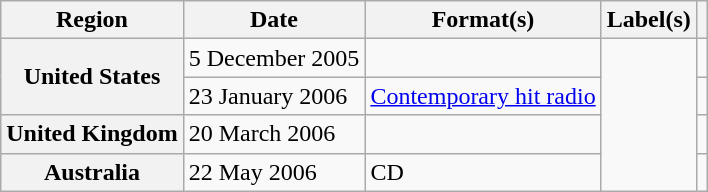<table class="wikitable plainrowheaders">
<tr>
<th scope="col">Region</th>
<th scope="col">Date</th>
<th scope="col">Format(s)</th>
<th scope="col">Label(s)</th>
<th scope="col"></th>
</tr>
<tr>
<th scope="row" rowspan="2">United States</th>
<td>5 December 2005</td>
<td></td>
<td rowspan="4"></td>
<td></td>
</tr>
<tr>
<td>23 January 2006</td>
<td><a href='#'>Contemporary hit radio</a></td>
<td></td>
</tr>
<tr>
<th scope="row">United Kingdom</th>
<td>20 March 2006</td>
<td></td>
<td></td>
</tr>
<tr>
<th scope="row">Australia</th>
<td>22 May 2006</td>
<td>CD</td>
<td></td>
</tr>
</table>
